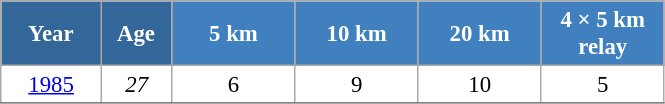<table class="wikitable" style="font-size:95%; text-align:center; border:grey solid 1px; border-collapse:collapse; background:#ffffff;">
<tr>
<th style="background-color:#369; color:white; width:60px;"> Year </th>
<th style="background-color:#369; color:white; width:40px;"> Age </th>
<th style="background-color:#4180be; color:white; width:75px;"> 5 km </th>
<th style="background-color:#4180be; color:white; width:75px;"> 10 km </th>
<th style="background-color:#4180be; color:white; width:75px;"> 20 km </th>
<th style="background-color:#4180be; color:white; width:75px;"> 4 × 5 km <br> relay </th>
</tr>
<tr>
<td><a href='#'>1985</a></td>
<td><em>27</em></td>
<td>6</td>
<td>9</td>
<td>10</td>
<td>5</td>
</tr>
<tr>
</tr>
</table>
